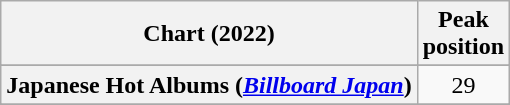<table class="wikitable sortable plainrowheaders" style="text-align:center">
<tr>
<th scope="col">Chart (2022)</th>
<th scope="col">Peak<br>position</th>
</tr>
<tr>
</tr>
<tr>
</tr>
<tr>
</tr>
<tr>
</tr>
<tr>
</tr>
<tr>
</tr>
<tr>
<th scope="row">Japanese Hot Albums (<em><a href='#'>Billboard Japan</a></em>)</th>
<td>29</td>
</tr>
<tr>
</tr>
<tr>
</tr>
<tr>
</tr>
<tr>
</tr>
<tr>
</tr>
<tr>
</tr>
<tr>
</tr>
<tr>
</tr>
</table>
